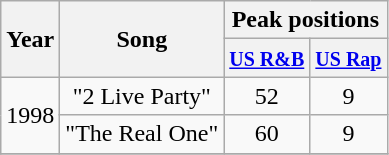<table class="wikitable" style="text-align:center">
<tr>
<th rowspan="2">Year</th>
<th rowspan="2">Song</th>
<th colspan="2">Peak positions</th>
</tr>
<tr>
<th><small><a href='#'>US R&B</a></small></th>
<th><small><a href='#'>US Rap</a></small></th>
</tr>
<tr>
<td rowspan="2">1998</td>
<td>"2 Live Party"</td>
<td>52</td>
<td>9</td>
</tr>
<tr>
<td>"The Real One"</td>
<td>60</td>
<td>9</td>
</tr>
<tr>
</tr>
</table>
